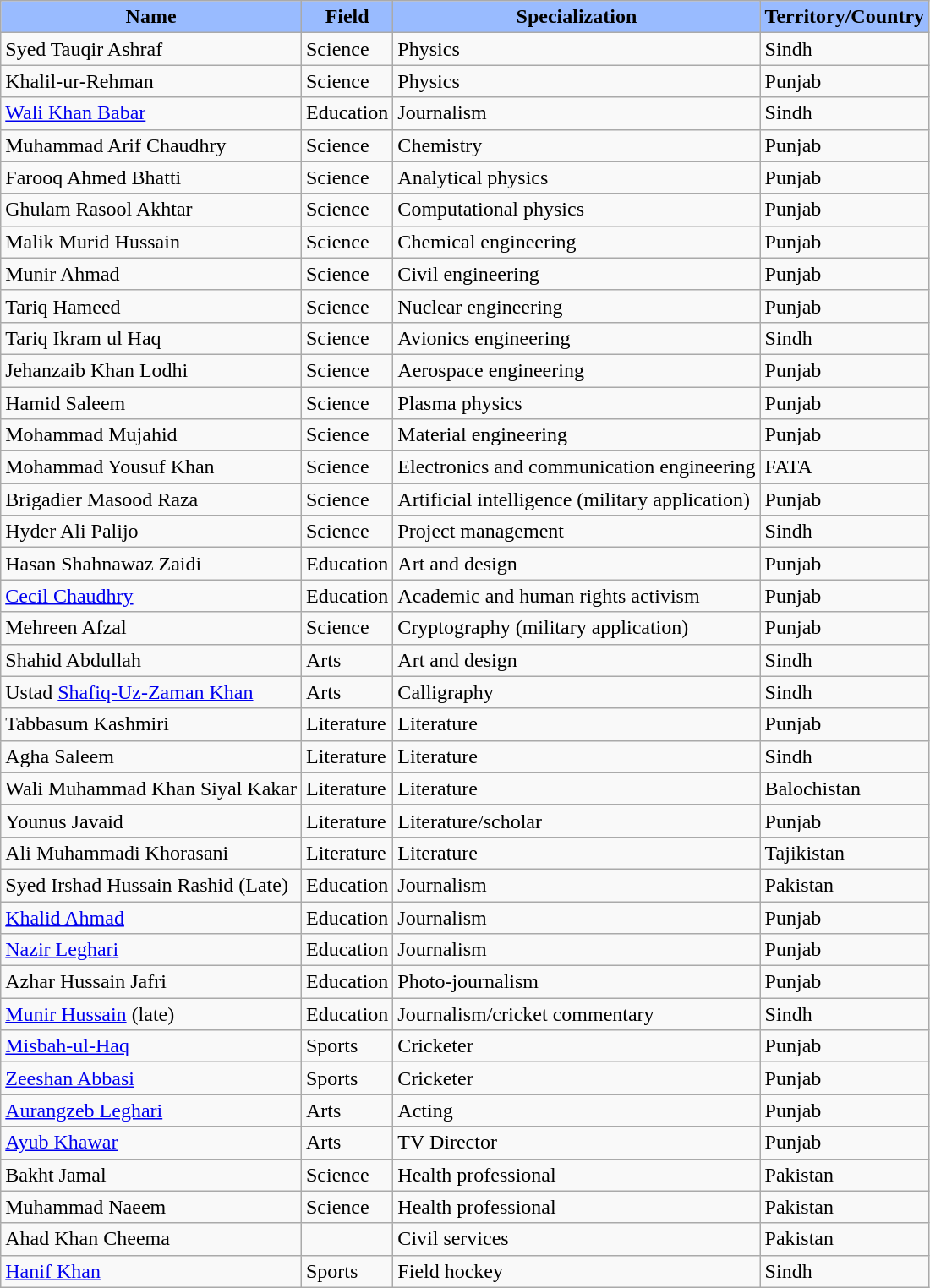<table class="wikitable">
<tr>
<th style="background:#9BF"><span>Name</span></th>
<th style="background:#9BF"><span>Field</span></th>
<th style="background:#9BF"><span>Specialization</span></th>
<th style="background:#9BF"><span>Territory/Country</span></th>
</tr>
<tr>
<td>Syed Tauqir Ashraf</td>
<td>Science</td>
<td>Physics</td>
<td>Sindh</td>
</tr>
<tr>
<td>Khalil-ur-Rehman</td>
<td>Science</td>
<td>Physics</td>
<td>Punjab</td>
</tr>
<tr>
<td><a href='#'>Wali Khan Babar</a></td>
<td>Education</td>
<td>Journalism</td>
<td>Sindh</td>
</tr>
<tr>
<td>Muhammad Arif Chaudhry</td>
<td>Science</td>
<td>Chemistry</td>
<td>Punjab</td>
</tr>
<tr>
<td>Farooq Ahmed Bhatti</td>
<td>Science</td>
<td>Analytical physics</td>
<td>Punjab</td>
</tr>
<tr>
<td>Ghulam Rasool Akhtar</td>
<td>Science</td>
<td>Computational physics</td>
<td>Punjab</td>
</tr>
<tr>
<td>Malik Murid Hussain</td>
<td>Science</td>
<td>Chemical engineering</td>
<td>Punjab</td>
</tr>
<tr>
<td>Munir Ahmad</td>
<td>Science</td>
<td>Civil engineering</td>
<td>Punjab</td>
</tr>
<tr>
<td>Tariq Hameed</td>
<td>Science</td>
<td>Nuclear engineering</td>
<td>Punjab</td>
</tr>
<tr>
<td>Tariq Ikram ul Haq</td>
<td>Science</td>
<td>Avionics engineering</td>
<td>Sindh</td>
</tr>
<tr>
<td>Jehanzaib Khan Lodhi</td>
<td>Science</td>
<td>Aerospace engineering</td>
<td>Punjab</td>
</tr>
<tr>
<td>Hamid Saleem</td>
<td>Science</td>
<td>Plasma physics</td>
<td>Punjab</td>
</tr>
<tr>
<td>Mohammad Mujahid</td>
<td>Science</td>
<td>Material engineering</td>
<td>Punjab</td>
</tr>
<tr>
<td>Mohammad Yousuf Khan</td>
<td>Science</td>
<td>Electronics and communication engineering</td>
<td>FATA</td>
</tr>
<tr>
<td>Brigadier Masood Raza</td>
<td>Science</td>
<td>Artificial intelligence (military application)</td>
<td>Punjab</td>
</tr>
<tr>
<td>Hyder Ali Palijo</td>
<td>Science</td>
<td>Project management</td>
<td>Sindh</td>
</tr>
<tr>
<td>Hasan Shahnawaz Zaidi</td>
<td>Education</td>
<td>Art and design</td>
<td>Punjab</td>
</tr>
<tr>
<td><a href='#'>Cecil Chaudhry</a></td>
<td>Education</td>
<td>Academic and human rights activism</td>
<td>Punjab</td>
</tr>
<tr>
<td>Mehreen Afzal</td>
<td>Science</td>
<td>Cryptography (military application)</td>
<td>Punjab</td>
</tr>
<tr>
<td>Shahid Abdullah</td>
<td>Arts</td>
<td>Art and design</td>
<td>Sindh</td>
</tr>
<tr>
<td>Ustad <a href='#'>Shafiq-Uz-Zaman Khan</a></td>
<td>Arts</td>
<td>Calligraphy</td>
<td>Sindh</td>
</tr>
<tr>
<td>Tabbasum Kashmiri</td>
<td>Literature</td>
<td>Literature</td>
<td>Punjab</td>
</tr>
<tr>
<td>Agha Saleem</td>
<td>Literature</td>
<td>Literature</td>
<td>Sindh</td>
</tr>
<tr>
<td>Wali Muhammad Khan Siyal Kakar</td>
<td>Literature</td>
<td>Literature</td>
<td>Balochistan</td>
</tr>
<tr>
<td>Younus Javaid</td>
<td>Literature</td>
<td>Literature/scholar</td>
<td>Punjab</td>
</tr>
<tr>
<td>Ali Muhammadi Khorasani</td>
<td>Literature</td>
<td>Literature</td>
<td>Tajikistan</td>
</tr>
<tr>
<td>Syed Irshad Hussain Rashid (Late)</td>
<td>Education</td>
<td>Journalism</td>
<td>Pakistan</td>
</tr>
<tr>
<td><a href='#'>Khalid Ahmad</a></td>
<td>Education</td>
<td>Journalism</td>
<td>Punjab</td>
</tr>
<tr>
<td><a href='#'>Nazir Leghari</a></td>
<td>Education</td>
<td>Journalism</td>
<td>Punjab</td>
</tr>
<tr>
<td>Azhar Hussain Jafri</td>
<td>Education</td>
<td>Photo-journalism</td>
<td>Punjab</td>
</tr>
<tr>
<td><a href='#'>Munir Hussain</a> (late)</td>
<td>Education</td>
<td>Journalism/cricket commentary</td>
<td>Sindh</td>
</tr>
<tr>
<td><a href='#'>Misbah-ul-Haq</a></td>
<td>Sports</td>
<td>Cricketer</td>
<td>Punjab</td>
</tr>
<tr>
<td><a href='#'>Zeeshan Abbasi</a></td>
<td>Sports</td>
<td>Cricketer</td>
<td>Punjab</td>
</tr>
<tr>
<td><a href='#'>Aurangzeb Leghari</a></td>
<td>Arts</td>
<td>Acting</td>
<td>Punjab</td>
</tr>
<tr>
<td><a href='#'>Ayub Khawar</a></td>
<td>Arts</td>
<td>TV Director</td>
<td>Punjab</td>
</tr>
<tr>
<td>Bakht Jamal</td>
<td>Science</td>
<td>Health professional</td>
<td>Pakistan</td>
</tr>
<tr>
<td>Muhammad Naeem</td>
<td>Science</td>
<td>Health professional</td>
<td>Pakistan</td>
</tr>
<tr>
<td>Ahad Khan Cheema</td>
<td></td>
<td>Civil services</td>
<td>Pakistan</td>
</tr>
<tr>
<td><a href='#'>Hanif Khan</a></td>
<td>Sports</td>
<td>Field hockey</td>
<td>Sindh</td>
</tr>
</table>
